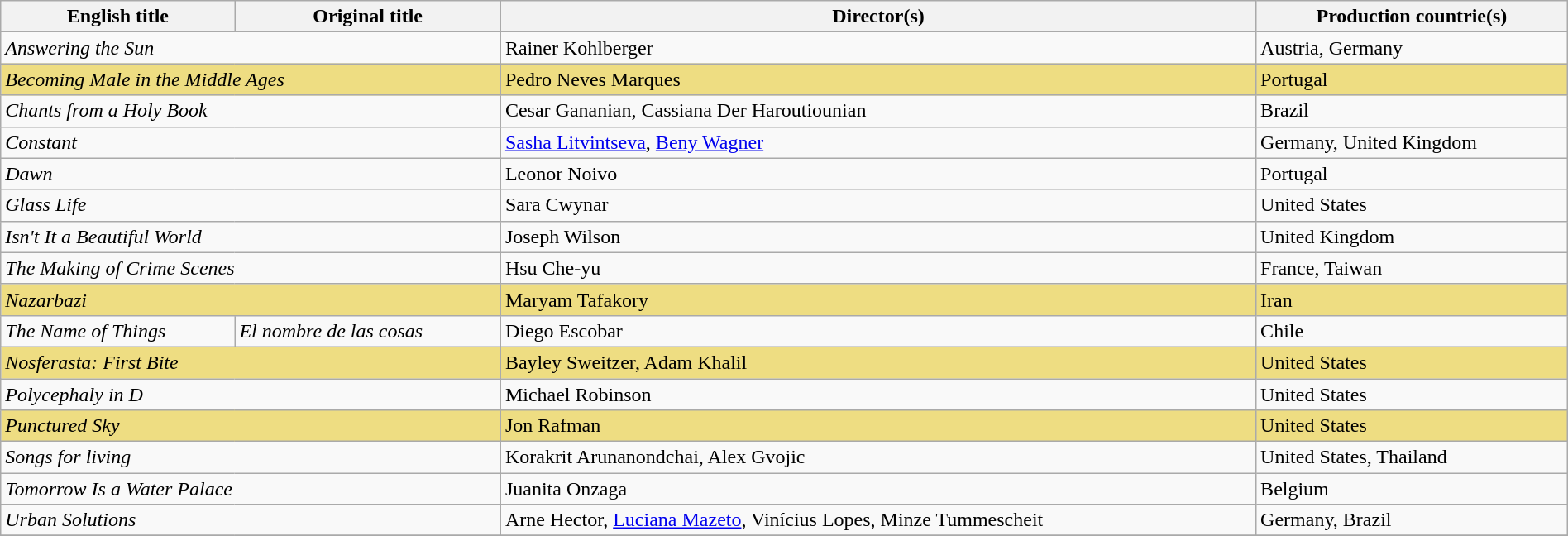<table class="sortable wikitable" style="width:100%; margin-bottom:4px" cellpadding="5">
<tr>
<th scope="col">English title</th>
<th scope="col">Original title</th>
<th scope="col">Director(s)</th>
<th scope="col">Production countrie(s)</th>
</tr>
<tr>
<td colspan="2"><em>Answering the Sun</em></td>
<td>Rainer Kohlberger</td>
<td>Austria, Germany</td>
</tr>
<tr style="background:#eedd82;">
<td colspan="2"><em>Becoming Male in the Middle Ages</em></td>
<td>Pedro Neves Marques</td>
<td>Portugal</td>
</tr>
<tr>
<td colspan="2"><em>Chants from a Holy Book</em></td>
<td>Cesar Gananian, Cassiana Der Haroutiounian</td>
<td>Brazil</td>
</tr>
<tr>
<td colspan="2"><em>Constant</em></td>
<td><a href='#'>Sasha Litvintseva</a>, <a href='#'>Beny Wagner</a></td>
<td>Germany, United Kingdom</td>
</tr>
<tr>
<td colspan="2"><em>Dawn</em></td>
<td>Leonor Noivo</td>
<td>Portugal</td>
</tr>
<tr>
<td colspan="2"><em>Glass Life</em></td>
<td>Sara Cwynar</td>
<td>United States</td>
</tr>
<tr>
<td colspan="2"><em>Isn't It a Beautiful World</em></td>
<td>Joseph Wilson</td>
<td>United Kingdom</td>
</tr>
<tr>
<td colspan="2"><em>The Making of Crime Scenes</em></td>
<td>Hsu Che-yu</td>
<td>France, Taiwan</td>
</tr>
<tr style="background:#eedd82;">
<td colspan="2"><em>Nazarbazi</em></td>
<td>Maryam Tafakory</td>
<td>Iran</td>
</tr>
<tr>
<td><em>The Name of Things</em></td>
<td><em>El nombre de las cosas</em></td>
<td>Diego Escobar</td>
<td>Chile</td>
</tr>
<tr style="background:#eedd82;">
<td colspan="2"><em>Nosferasta: First Bite</em></td>
<td>Bayley Sweitzer, Adam Khalil</td>
<td>United States</td>
</tr>
<tr>
<td colspan="2"><em>Polycephaly in D</em></td>
<td>Michael Robinson</td>
<td>United States</td>
</tr>
<tr style="background:#eedd82;">
<td colspan="2"><em>Punctured Sky</em></td>
<td>Jon Rafman</td>
<td>United States</td>
</tr>
<tr>
<td colspan="2"><em>Songs for living</em></td>
<td>Korakrit Arunanondchai, Alex Gvojic</td>
<td>United States, Thailand</td>
</tr>
<tr>
<td colspan="2"><em>Tomorrow Is a Water Palace</em></td>
<td>Juanita Onzaga</td>
<td>Belgium</td>
</tr>
<tr>
<td colspan="2"><em>Urban Solutions</em></td>
<td>Arne Hector, <a href='#'>Luciana Mazeto</a>, Vinícius Lopes, Minze Tummescheit</td>
<td>Germany, Brazil</td>
</tr>
<tr>
</tr>
</table>
